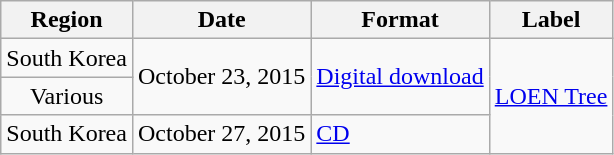<table class="wikitable">
<tr>
<th style="text-align:center;">Region</th>
<th style="text-align:center;">Date</th>
<th style="text-align:center;">Format</th>
<th style="text-align:center;">Label</th>
</tr>
<tr>
<td style="text-align:center;">South Korea</td>
<td style="text-align:center;" rowspan="2">October 23, 2015</td>
<td rowspan="2"><a href='#'>Digital download</a></td>
<td rowspan="3"><a href='#'>LOEN Tree</a></td>
</tr>
<tr>
<td style="text-align:center;">Various</td>
</tr>
<tr>
<td style="text-align:center;">South Korea</td>
<td style="text-align:center;">October 27, 2015</td>
<td><a href='#'>CD</a></td>
</tr>
</table>
